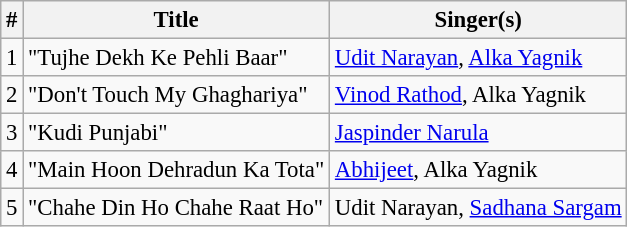<table class="wikitable" style="font-size:95%;">
<tr>
<th>#</th>
<th>Title</th>
<th>Singer(s)</th>
</tr>
<tr>
<td>1</td>
<td>"Tujhe Dekh Ke Pehli Baar"</td>
<td><a href='#'>Udit Narayan</a>, <a href='#'>Alka Yagnik</a></td>
</tr>
<tr>
<td>2</td>
<td>"Don't Touch My Ghaghariya"</td>
<td><a href='#'>Vinod Rathod</a>, Alka Yagnik</td>
</tr>
<tr>
<td>3</td>
<td>"Kudi Punjabi"</td>
<td><a href='#'>Jaspinder Narula</a></td>
</tr>
<tr>
<td>4</td>
<td>"Main Hoon Dehradun Ka Tota"</td>
<td><a href='#'>Abhijeet</a>, Alka Yagnik</td>
</tr>
<tr>
<td>5</td>
<td>"Chahe Din Ho Chahe Raat Ho"</td>
<td>Udit Narayan, <a href='#'>Sadhana Sargam</a></td>
</tr>
</table>
